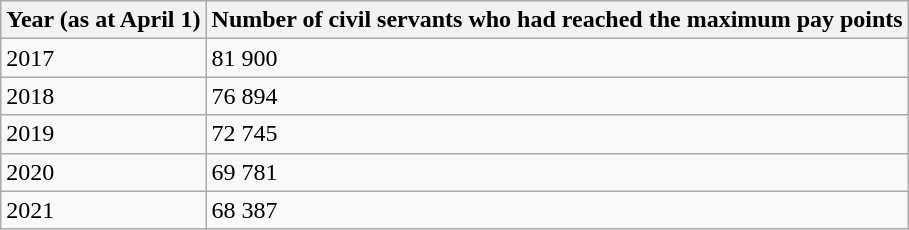<table class="wikitable">
<tr>
<th>Year (as at April 1)</th>
<th>Number of civil servants who had reached the maximum pay points</th>
</tr>
<tr>
<td>2017</td>
<td>81 900</td>
</tr>
<tr>
<td>2018</td>
<td>76 894</td>
</tr>
<tr>
<td>2019</td>
<td>72 745</td>
</tr>
<tr>
<td>2020</td>
<td>69 781</td>
</tr>
<tr>
<td>2021</td>
<td>68 387</td>
</tr>
</table>
